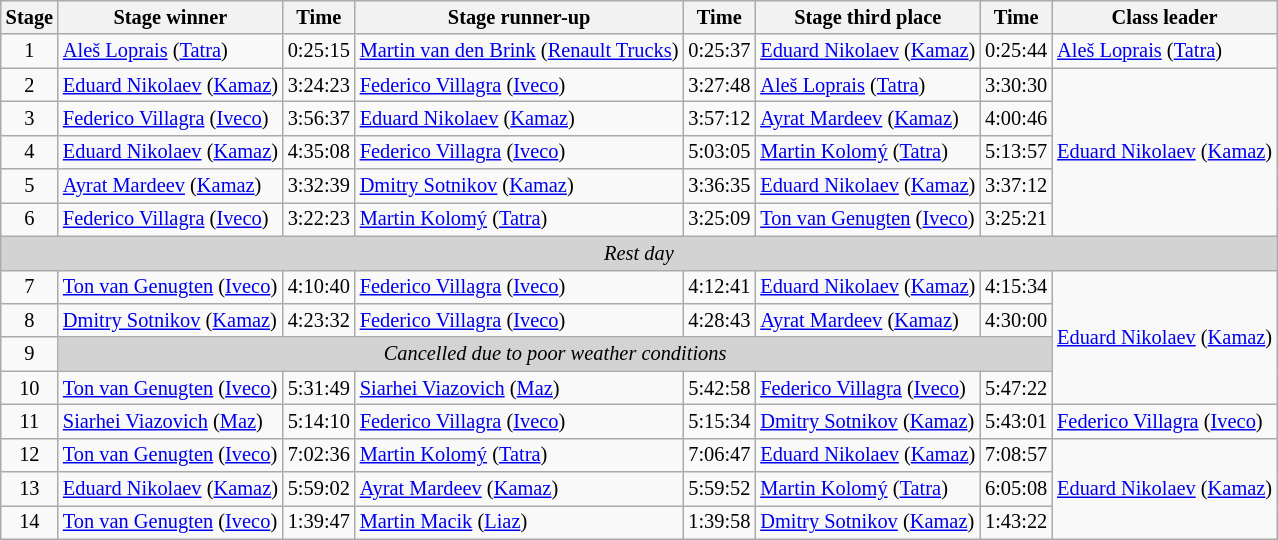<table class="wikitable" style="font-size:85%">
<tr>
<th>Stage</th>
<th>Stage winner</th>
<th>Time</th>
<th>Stage runner-up</th>
<th>Time</th>
<th>Stage third place</th>
<th>Time</th>
<th>Class leader</th>
</tr>
<tr>
<td align=center>1</td>
<td> <a href='#'>Aleš Loprais</a> (<a href='#'>Tatra</a>)</td>
<td>0:25:15</td>
<td>  <a href='#'>Martin van den Brink</a> (<a href='#'>Renault Trucks</a>)</td>
<td>0:25:37</td>
<td> <a href='#'>Eduard Nikolaev</a> (<a href='#'>Kamaz</a>)</td>
<td>0:25:44</td>
<td> <a href='#'>Aleš Loprais</a> (<a href='#'>Tatra</a>)</td>
</tr>
<tr>
<td align=center>2</td>
<td> <a href='#'>Eduard Nikolaev</a> (<a href='#'>Kamaz</a>)</td>
<td>3:24:23</td>
<td> <a href='#'>Federico Villagra</a> (<a href='#'>Iveco</a>)</td>
<td>3:27:48</td>
<td> <a href='#'>Aleš Loprais</a> (<a href='#'>Tatra</a>)</td>
<td>3:30:30</td>
<td rowspan="5"> <a href='#'>Eduard Nikolaev</a> (<a href='#'>Kamaz</a>)</td>
</tr>
<tr>
<td align=center>3</td>
<td> <a href='#'>Federico Villagra</a> (<a href='#'>Iveco</a>)</td>
<td>3:56:37</td>
<td> <a href='#'>Eduard Nikolaev</a> (<a href='#'>Kamaz</a>)</td>
<td>3:57:12</td>
<td> <a href='#'>Ayrat Mardeev</a> (<a href='#'>Kamaz</a>)</td>
<td>4:00:46</td>
</tr>
<tr>
<td align=center>4</td>
<td> <a href='#'>Eduard Nikolaev</a> (<a href='#'>Kamaz</a>)</td>
<td>4:35:08</td>
<td> <a href='#'>Federico Villagra</a> (<a href='#'>Iveco</a>)</td>
<td>5:03:05</td>
<td> <a href='#'>Martin Kolomý</a> (<a href='#'>Tatra</a>)</td>
<td>5:13:57</td>
</tr>
<tr>
<td align=center>5</td>
<td> <a href='#'>Ayrat Mardeev</a> (<a href='#'>Kamaz</a>)</td>
<td>3:32:39</td>
<td> <a href='#'>Dmitry Sotnikov</a> (<a href='#'>Kamaz</a>)</td>
<td>3:36:35</td>
<td> <a href='#'>Eduard Nikolaev</a> (<a href='#'>Kamaz</a>)</td>
<td>3:37:12</td>
</tr>
<tr>
<td align=center>6</td>
<td> <a href='#'>Federico Villagra</a> (<a href='#'>Iveco</a>)</td>
<td>3:22:23</td>
<td> <a href='#'>Martin Kolomý</a> (<a href='#'>Tatra</a>)</td>
<td>3:25:09</td>
<td>  <a href='#'>Ton van Genugten</a> (<a href='#'>Iveco</a>)</td>
<td>3:25:21</td>
</tr>
<tr>
<td colspan="8" style="background:lightgrey; text-align:center;"><em>Rest day</em></td>
</tr>
<tr>
<td align=center>7</td>
<td>  <a href='#'>Ton van Genugten</a> (<a href='#'>Iveco</a>)</td>
<td>4:10:40</td>
<td> <a href='#'>Federico Villagra</a> (<a href='#'>Iveco</a>)</td>
<td>4:12:41</td>
<td> <a href='#'>Eduard Nikolaev</a> (<a href='#'>Kamaz</a>)</td>
<td>4:15:34</td>
<td rowspan="4"> <a href='#'>Eduard Nikolaev</a> (<a href='#'>Kamaz</a>)</td>
</tr>
<tr>
<td align=center>8</td>
<td>  <a href='#'>Dmitry Sotnikov</a> (<a href='#'>Kamaz</a>)</td>
<td>4:23:32</td>
<td> <a href='#'>Federico Villagra</a> (<a href='#'>Iveco</a>)</td>
<td>4:28:43</td>
<td> <a href='#'>Ayrat Mardeev</a> (<a href='#'>Kamaz</a>)</td>
<td>4:30:00</td>
</tr>
<tr>
<td align=center>9</td>
<td colspan="6"  style="text-align:center; background:lightgrey;"><em>Cancelled due to poor weather conditions</em></td>
</tr>
<tr>
<td align=center>10</td>
<td> <a href='#'>Ton van Genugten</a> (<a href='#'>Iveco</a>)</td>
<td>5:31:49</td>
<td> <a href='#'>Siarhei Viazovich</a> (<a href='#'>Maz</a>)</td>
<td>5:42:58</td>
<td> <a href='#'>Federico Villagra</a> (<a href='#'>Iveco</a>)</td>
<td>5:47:22</td>
</tr>
<tr>
<td align=center>11</td>
<td> <a href='#'>Siarhei Viazovich</a> (<a href='#'>Maz</a>)</td>
<td>5:14:10</td>
<td> <a href='#'>Federico Villagra</a> (<a href='#'>Iveco</a>)</td>
<td>5:15:34</td>
<td> <a href='#'>Dmitry Sotnikov</a> (<a href='#'>Kamaz</a>)</td>
<td>5:43:01</td>
<td> <a href='#'>Federico Villagra</a> (<a href='#'>Iveco</a>)</td>
</tr>
<tr>
<td align=center>12</td>
<td>  <a href='#'>Ton van Genugten</a> (<a href='#'>Iveco</a>)</td>
<td>7:02:36</td>
<td> <a href='#'>Martin Kolomý</a> (<a href='#'>Tatra</a>)</td>
<td>7:06:47</td>
<td> <a href='#'>Eduard Nikolaev</a> (<a href='#'>Kamaz</a>)</td>
<td>7:08:57</td>
<td rowspan="3"> <a href='#'>Eduard Nikolaev</a> (<a href='#'>Kamaz</a>)</td>
</tr>
<tr>
<td align=center>13</td>
<td> <a href='#'>Eduard Nikolaev</a> (<a href='#'>Kamaz</a>)</td>
<td>5:59:02</td>
<td> <a href='#'>Ayrat Mardeev</a> (<a href='#'>Kamaz</a>)</td>
<td>5:59:52</td>
<td> <a href='#'>Martin Kolomý</a> (<a href='#'>Tatra</a>)</td>
<td>6:05:08</td>
</tr>
<tr>
<td align=center>14</td>
<td>  <a href='#'>Ton van Genugten</a> (<a href='#'>Iveco</a>)</td>
<td>1:39:47</td>
<td> <a href='#'>Martin Macik</a> (<a href='#'>Liaz</a>)</td>
<td>1:39:58</td>
<td>  <a href='#'>Dmitry Sotnikov</a> (<a href='#'>Kamaz</a>)</td>
<td>1:43:22</td>
</tr>
</table>
